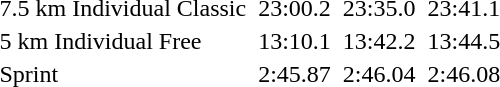<table>
<tr>
<td>7.5 km Individual Classic</td>
<td></td>
<td>23:00.2</td>
<td></td>
<td>23:35.0</td>
<td></td>
<td>23:41.1</td>
</tr>
<tr>
<td>5 km Individual Free</td>
<td></td>
<td>13:10.1</td>
<td></td>
<td>13:42.2</td>
<td></td>
<td>13:44.5</td>
</tr>
<tr>
<td>Sprint</td>
<td></td>
<td>2:45.87</td>
<td></td>
<td>2:46.04</td>
<td></td>
<td>2:46.08</td>
</tr>
</table>
